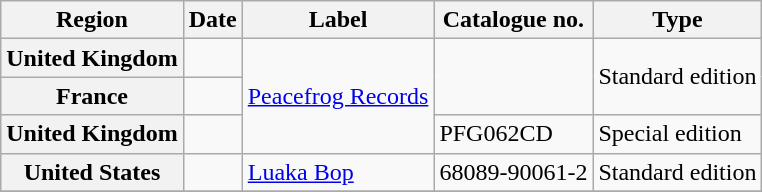<table class="wikitable plainrowheaders">
<tr>
<th scope="col">Region</th>
<th scope="col">Date</th>
<th scope="col">Label</th>
<th scope="col">Catalogue no.</th>
<th scope="col">Type</th>
</tr>
<tr>
<th scope="row">United Kingdom</th>
<td></td>
<td rowspan="3"><a href='#'>Peacefrog Records</a></td>
<td rowspan="2"></td>
<td rowspan="2">Standard edition</td>
</tr>
<tr>
<th scope="row">France</th>
<td></td>
</tr>
<tr>
<th scope="row">United Kingdom</th>
<td></td>
<td>PFG062CD</td>
<td>Special edition</td>
</tr>
<tr>
<th scope="row">United States</th>
<td></td>
<td><a href='#'>Luaka Bop</a></td>
<td>68089-90061-2</td>
<td>Standard edition</td>
</tr>
<tr>
</tr>
</table>
